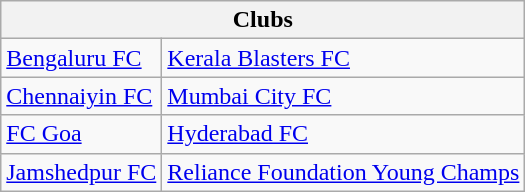<table class="wikitable sortable">
<tr>
<th colspan="2">Clubs</th>
</tr>
<tr>
<td><a href='#'>Bengaluru FC</a></td>
<td><a href='#'>Kerala Blasters FC</a></td>
</tr>
<tr>
<td><a href='#'>Chennaiyin FC</a></td>
<td><a href='#'>Mumbai City FC</a></td>
</tr>
<tr>
<td><a href='#'>FC Goa</a></td>
<td><a href='#'>Hyderabad FC</a></td>
</tr>
<tr>
<td><a href='#'>Jamshedpur FC</a></td>
<td><a href='#'>Reliance Foundation Young Champs</a></td>
</tr>
</table>
